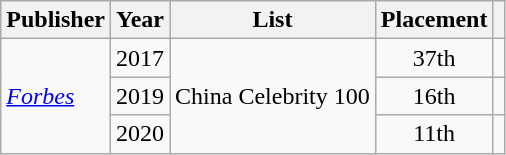<table class="wikitable">
<tr>
<th>Publisher</th>
<th>Year</th>
<th>List</th>
<th>Placement</th>
<th class="unsortable"></th>
</tr>
<tr>
<td rowspan="3"><em><a href='#'>Forbes</a></em></td>
<td>2017</td>
<td rowspan="3">China Celebrity 100</td>
<td align="center">37th</td>
<td align="center"></td>
</tr>
<tr>
<td>2019</td>
<td align="center">16th</td>
<td align="center"></td>
</tr>
<tr>
<td>2020</td>
<td align="center">11th</td>
<td align="center"></td>
</tr>
</table>
